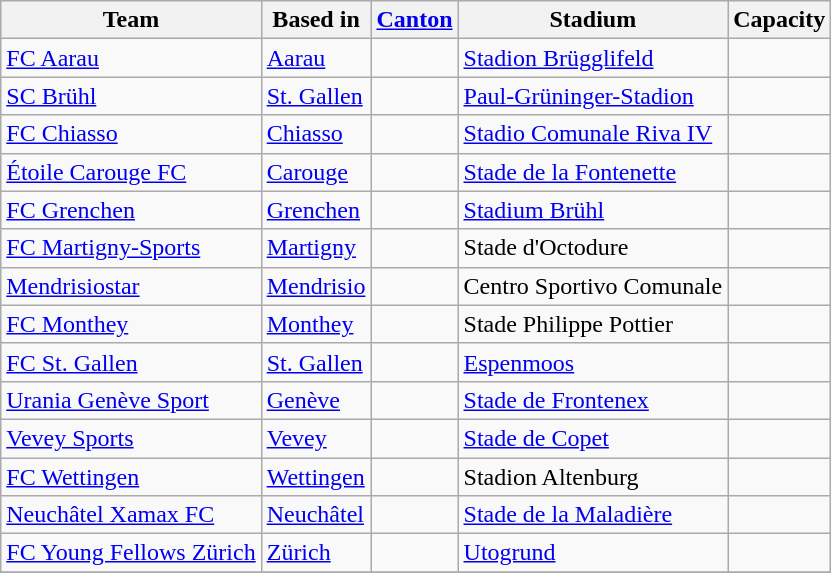<table class="wikitable sortable" style="text-align: left;">
<tr>
<th>Team</th>
<th>Based in</th>
<th><a href='#'>Canton</a></th>
<th>Stadium</th>
<th>Capacity</th>
</tr>
<tr>
<td><a href='#'>FC Aarau</a></td>
<td><a href='#'>Aarau</a></td>
<td></td>
<td><a href='#'>Stadion Brügglifeld</a></td>
<td></td>
</tr>
<tr>
<td><a href='#'>SC Brühl</a></td>
<td><a href='#'>St. Gallen</a></td>
<td></td>
<td><a href='#'>Paul-Grüninger-Stadion</a></td>
<td></td>
</tr>
<tr>
<td><a href='#'>FC Chiasso</a></td>
<td><a href='#'>Chiasso</a></td>
<td></td>
<td><a href='#'>Stadio Comunale Riva IV</a></td>
<td></td>
</tr>
<tr>
<td><a href='#'>Étoile Carouge FC</a></td>
<td><a href='#'>Carouge</a></td>
<td></td>
<td><a href='#'>Stade de la Fontenette</a></td>
<td></td>
</tr>
<tr>
<td><a href='#'>FC Grenchen</a></td>
<td><a href='#'>Grenchen</a></td>
<td></td>
<td><a href='#'>Stadium Brühl</a></td>
<td></td>
</tr>
<tr>
<td><a href='#'>FC Martigny-Sports</a></td>
<td><a href='#'>Martigny</a></td>
<td></td>
<td>Stade d'Octodure</td>
<td></td>
</tr>
<tr>
<td><a href='#'>Mendrisiostar</a></td>
<td><a href='#'>Mendrisio</a></td>
<td></td>
<td>Centro Sportivo Comunale</td>
<td></td>
</tr>
<tr>
<td><a href='#'>FC Monthey</a></td>
<td><a href='#'>Monthey</a></td>
<td></td>
<td>Stade Philippe Pottier</td>
<td></td>
</tr>
<tr>
<td><a href='#'>FC St. Gallen</a></td>
<td><a href='#'>St. Gallen</a></td>
<td></td>
<td><a href='#'>Espenmoos</a></td>
<td></td>
</tr>
<tr>
<td><a href='#'>Urania Genève Sport</a></td>
<td><a href='#'>Genève</a></td>
<td></td>
<td><a href='#'>Stade de Frontenex</a></td>
<td></td>
</tr>
<tr>
<td><a href='#'>Vevey Sports</a></td>
<td><a href='#'>Vevey</a></td>
<td></td>
<td><a href='#'>Stade de Copet</a></td>
<td></td>
</tr>
<tr>
<td><a href='#'>FC Wettingen</a></td>
<td><a href='#'>Wettingen</a></td>
<td></td>
<td>Stadion Altenburg</td>
<td></td>
</tr>
<tr>
<td><a href='#'>Neuchâtel Xamax FC</a></td>
<td><a href='#'>Neuchâtel</a></td>
<td></td>
<td><a href='#'>Stade de la Maladière</a></td>
<td></td>
</tr>
<tr>
<td><a href='#'>FC Young Fellows Zürich</a></td>
<td><a href='#'>Zürich</a></td>
<td></td>
<td><a href='#'>Utogrund</a></td>
<td></td>
</tr>
<tr>
</tr>
</table>
